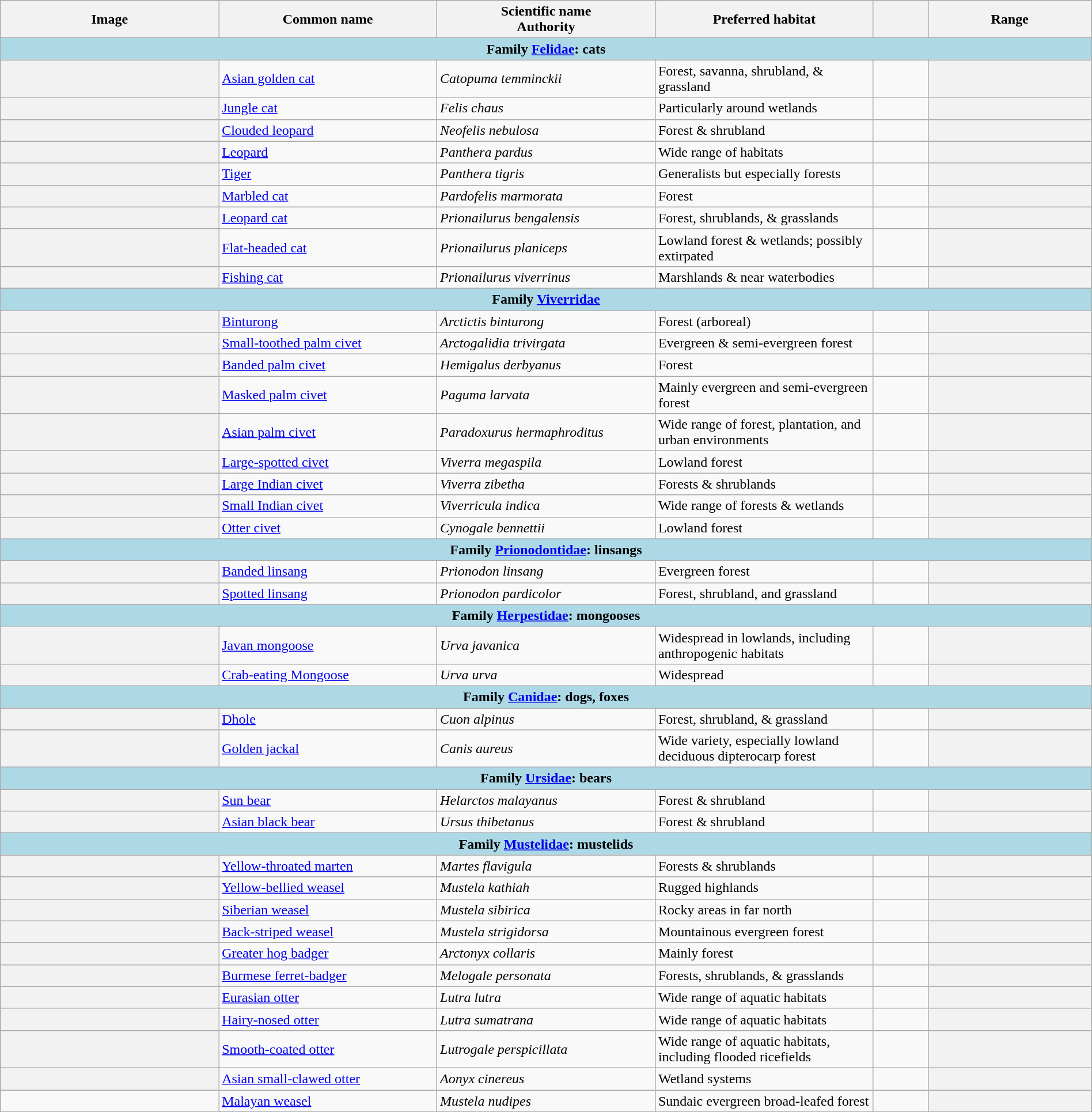<table width=100% class="wikitable unsortable plainrowheaders">
<tr>
<th width="20%" style="text-align: center;">Image</th>
<th width="20%">Common name</th>
<th width="20%">Scientific name<br>Authority</th>
<th width="20%">Preferred habitat</th>
<th width="5%"></th>
<th width="15%">Range</th>
</tr>
<tr>
<td style="text-align:center;background:lightblue;" colspan=6><strong>Family <a href='#'>Felidae</a>: cats</strong></td>
</tr>
<tr>
<th style="text-align: center;"></th>
<td><a href='#'>Asian golden cat</a></td>
<td><em>Catopuma temminckii</em><br></td>
<td>Forest, savanna, shrubland, & grassland</td>
<td><br></td>
<th style="text-align: center;"></th>
</tr>
<tr>
<th style="text-align: center;"></th>
<td><a href='#'>Jungle cat</a></td>
<td><em>Felis chaus</em><br></td>
<td>Particularly around wetlands</td>
<td><br></td>
<th style="text-align: center;"></th>
</tr>
<tr>
<th style="text-align: center;"></th>
<td><a href='#'>Clouded leopard</a></td>
<td><em>Neofelis nebulosa</em><br></td>
<td>Forest & shrubland</td>
<td><br></td>
<th style="text-align: center;"></th>
</tr>
<tr>
<th style="text-align: center;"></th>
<td><a href='#'>Leopard</a></td>
<td><em>Panthera pardus</em><br></td>
<td>Wide range of habitats</td>
<td><br></td>
<th style="text-align: center;"></th>
</tr>
<tr>
<th style="text-align: center;"></th>
<td><a href='#'>Tiger</a></td>
<td><em>Panthera tigris</em><br></td>
<td>Generalists but especially forests</td>
<td><br></td>
<th style="text-align: center;"></th>
</tr>
<tr>
<th style="text-align: center;"></th>
<td><a href='#'>Marbled cat</a></td>
<td><em>Pardofelis marmorata</em><br></td>
<td>Forest</td>
<td><br></td>
<th style="text-align: center;"></th>
</tr>
<tr>
<th style="text-align: center;"></th>
<td><a href='#'>Leopard cat</a></td>
<td><em>Prionailurus bengalensis</em><br></td>
<td>Forest, shrublands, & grasslands</td>
<td><br></td>
<th style="text-align: center;"></th>
</tr>
<tr>
<th style="text-align: center;"></th>
<td><a href='#'>Flat-headed cat</a></td>
<td><em>Prionailurus planiceps</em><br></td>
<td>Lowland forest & wetlands; possibly extirpated</td>
<td><br></td>
<th style="text-align: center;"></th>
</tr>
<tr>
<th style="text-align: center;"></th>
<td><a href='#'>Fishing cat</a></td>
<td><em>Prionailurus viverrinus</em><br></td>
<td>Marshlands & near waterbodies</td>
<td><br></td>
<th style="text-align: center;"></th>
</tr>
<tr>
<td style="text-align:center;background:lightblue;" colspan=6><strong>Family <a href='#'>Viverridae</a></strong></td>
</tr>
<tr>
<th style="text-align: center;"></th>
<td><a href='#'>Binturong</a></td>
<td><em>Arctictis binturong</em><br></td>
<td>Forest (arboreal)</td>
<td><br></td>
<th style="text-align: center;"></th>
</tr>
<tr>
<th style="text-align: center;"></th>
<td><a href='#'>Small-toothed palm civet</a></td>
<td><em>Arctogalidia trivirgata</em><br></td>
<td>Evergreen & semi-evergreen forest</td>
<td><br></td>
<th style="text-align: center;"></th>
</tr>
<tr>
<th style="text-align: center;"></th>
<td><a href='#'>Banded palm civet</a></td>
<td><em>Hemigalus derbyanus</em><br></td>
<td>Forest</td>
<td><br></td>
<th style="text-align: center;"></th>
</tr>
<tr>
<th style="text-align: center;"></th>
<td><a href='#'>Masked palm civet</a></td>
<td><em>Paguma larvata</em><br></td>
<td>Mainly evergreen and semi-evergreen forest</td>
<td><br></td>
<th style="text-align: center;"></th>
</tr>
<tr>
<th style="text-align: center;"></th>
<td><a href='#'>Asian palm civet</a></td>
<td><em>Paradoxurus hermaphroditus</em><br></td>
<td>Wide range of forest, plantation, and urban environments</td>
<td><br></td>
<th style="text-align: center;"></th>
</tr>
<tr>
<th style="text-align: center;"></th>
<td><a href='#'>Large-spotted civet</a></td>
<td><em>Viverra megaspila</em><br></td>
<td>Lowland forest</td>
<td><br></td>
<th style="text-align: center;"></th>
</tr>
<tr>
<th style="text-align: center;"></th>
<td><a href='#'>Large Indian civet</a></td>
<td><em>Viverra zibetha</em><br></td>
<td>Forests & shrublands</td>
<td><br></td>
<th style="text-align: center;"></th>
</tr>
<tr>
<th style="text-align: center;"></th>
<td><a href='#'>Small Indian civet</a></td>
<td><em>Viverricula indica</em><br></td>
<td>Wide range of forests & wetlands</td>
<td><br></td>
<th style="text-align: center;"></th>
</tr>
<tr>
<th style="text-align: center;"></th>
<td><a href='#'>Otter civet</a></td>
<td><em>Cynogale bennettii</em><br></td>
<td>Lowland forest</td>
<td><br></td>
<th style="text-align: center;"></th>
</tr>
<tr>
<td style="text-align:center;background:lightblue;" colspan=6><strong>Family <a href='#'>Prionodontidae</a>: linsangs</strong></td>
</tr>
<tr>
<th style="text-align: center;"></th>
<td><a href='#'>Banded linsang</a></td>
<td><em>Prionodon linsang</em><br></td>
<td>Evergreen forest</td>
<td><br></td>
<th style="text-align: center;"></th>
</tr>
<tr>
<th style="text-align: center;"></th>
<td><a href='#'>Spotted linsang</a></td>
<td><em>Prionodon pardicolor</em><br></td>
<td>Forest, shrubland, and grassland</td>
<td><br></td>
<th style="text-align: center;"></th>
</tr>
<tr>
<td style="text-align:center;background:lightblue;" colspan=6><strong>Family <a href='#'>Herpestidae</a>: mongooses</strong></td>
</tr>
<tr>
<th style="text-align: center;"></th>
<td><a href='#'>Javan mongoose</a></td>
<td><em>Urva javanica</em><br></td>
<td>Widespread in lowlands, including anthropogenic habitats</td>
<td><br></td>
<th style="text-align: center;"></th>
</tr>
<tr>
<th style="text-align: center;"></th>
<td><a href='#'>Crab-eating Mongoose</a></td>
<td><em>Urva urva</em><br></td>
<td>Widespread</td>
<td><br></td>
<th style="text-align: center;"></th>
</tr>
<tr>
<td style="text-align:center;background:lightblue;" colspan=6><strong>Family <a href='#'>Canidae</a>: dogs, foxes</strong></td>
</tr>
<tr>
<th style="text-align: center;"></th>
<td><a href='#'>Dhole</a></td>
<td><em>Cuon alpinus</em><br></td>
<td>Forest, shrubland, & grassland</td>
<td><br></td>
<th style="text-align: center;"></th>
</tr>
<tr>
<th style="text-align: center;"></th>
<td><a href='#'>Golden jackal</a></td>
<td><em>Canis aureus</em><br></td>
<td>Wide variety, especially lowland deciduous dipterocarp forest</td>
<td><br></td>
<th style="text-align: center;"></th>
</tr>
<tr>
<td style="text-align:center;background:lightblue;" colspan=6><strong>Family <a href='#'>Ursidae</a>: bears</strong></td>
</tr>
<tr>
<th style="text-align: center;"></th>
<td><a href='#'>Sun bear</a></td>
<td><em>Helarctos malayanus</em><br></td>
<td>Forest & shrubland</td>
<td><br></td>
<th style="text-align: center;"></th>
</tr>
<tr>
<th style="text-align: center;"></th>
<td><a href='#'>Asian black bear</a></td>
<td><em>Ursus thibetanus</em><br></td>
<td>Forest & shrubland</td>
<td><br></td>
<th style="text-align: center;"></th>
</tr>
<tr>
<td style="text-align:center;background:lightblue;" colspan=6><strong>Family <a href='#'>Mustelidae</a>: mustelids</strong></td>
</tr>
<tr>
<th style="text-align: center;"></th>
<td><a href='#'>Yellow-throated marten</a></td>
<td><em>Martes flavigula</em><br></td>
<td>Forests & shrublands</td>
<td><br></td>
<th style="text-align: center;"></th>
</tr>
<tr>
<th style="text-align: center;"></th>
<td><a href='#'>Yellow-bellied weasel</a></td>
<td><em>Mustela kathiah</em><br></td>
<td>Rugged highlands</td>
<td><br></td>
<th style="text-align: center;"></th>
</tr>
<tr>
<th style="text-align: center;"></th>
<td><a href='#'>Siberian weasel</a></td>
<td><em>Mustela sibirica</em><br></td>
<td>Rocky areas in far north</td>
<td><br></td>
<th style="text-align: center;"></th>
</tr>
<tr>
<th style="text-align: center;"></th>
<td><a href='#'>Back-striped weasel</a></td>
<td><em>Mustela strigidorsa</em><br></td>
<td>Mountainous evergreen forest</td>
<td><br></td>
<th style="text-align: center;"></th>
</tr>
<tr>
<th style="text-align: center;"></th>
<td><a href='#'>Greater hog badger</a></td>
<td><em>Arctonyx collaris</em><br></td>
<td>Mainly forest</td>
<td><br></td>
<th style="text-align: center;"></th>
</tr>
<tr>
<th style="text-align: center;"></th>
<td><a href='#'>Burmese ferret-badger</a></td>
<td><em>Melogale personata</em><br></td>
<td>Forests, shrublands, & grasslands</td>
<td><br></td>
<th style="text-align: center;"></th>
</tr>
<tr>
<th style="text-align: center;"></th>
<td><a href='#'>Eurasian otter</a></td>
<td><em>Lutra lutra</em><br></td>
<td>Wide range of aquatic habitats</td>
<td><br></td>
<th style="text-align: center;"></th>
</tr>
<tr>
<th style="text-align: center;"></th>
<td><a href='#'>Hairy-nosed otter</a></td>
<td><em>Lutra sumatrana</em><br></td>
<td>Wide range of aquatic habitats</td>
<td><br></td>
<th style="text-align: center;"></th>
</tr>
<tr>
<th style="text-align: center;"></th>
<td><a href='#'>Smooth-coated otter</a></td>
<td><em>Lutrogale perspicillata</em><br></td>
<td>Wide range of aquatic habitats, including flooded ricefields</td>
<td><br></td>
<th style="text-align: center;"></th>
</tr>
<tr>
<th style="text-align: center;"></th>
<td><a href='#'>Asian small-clawed otter</a></td>
<td><em>Aonyx cinereus</em><br></td>
<td>Wetland systems</td>
<td><br></td>
<th style="text-align: center;"></th>
</tr>
<tr>
<td></td>
<td><a href='#'>Malayan weasel</a></td>
<td><em>Mustela nudipes</em><br></td>
<td>Sundaic evergreen broad-leafed forest</td>
<td><br></td>
<th style="text-align: center;"></th>
</tr>
<tr>
</tr>
</table>
